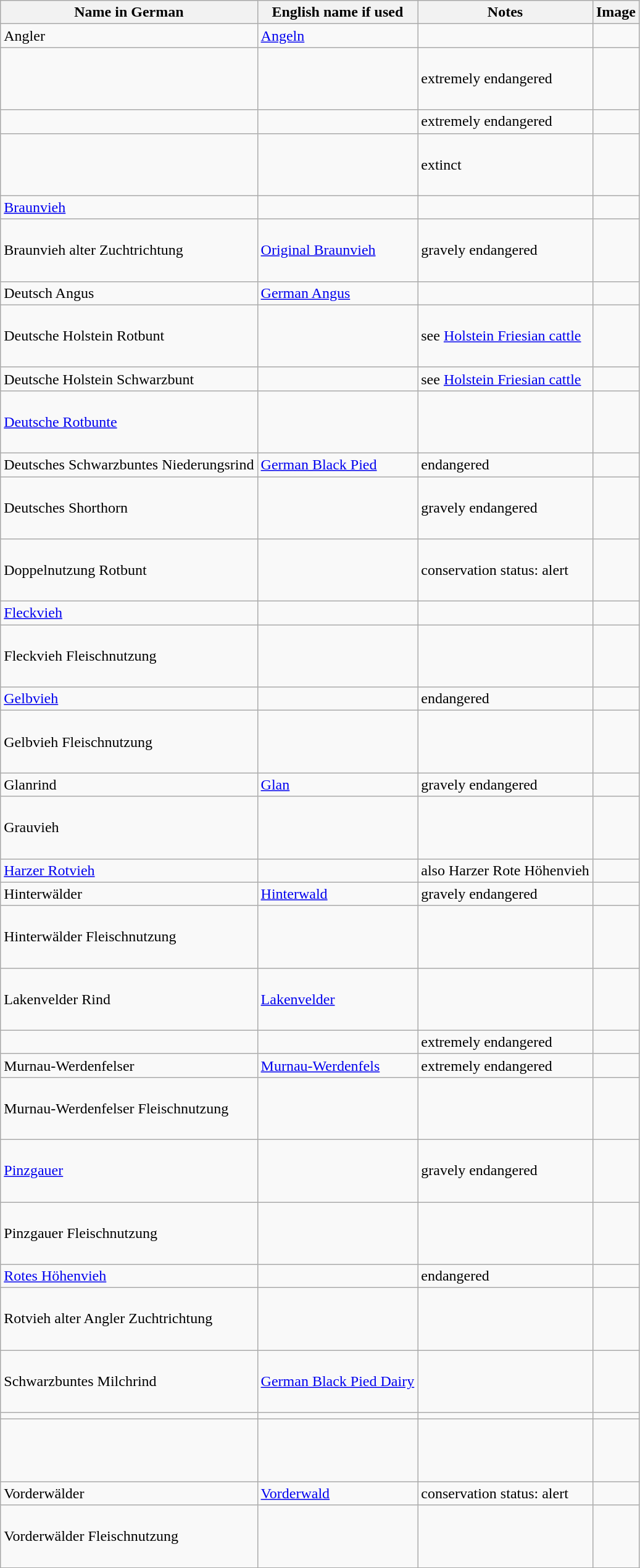<table class="wikitable sortable">
<tr>
<th>Name in German</th>
<th>English name if used</th>
<th>Notes</th>
<th>Image</th>
</tr>
<tr>
<td>Angler</td>
<td><a href='#'>Angeln</a></td>
<td></td>
<td></td>
</tr>
<tr>
<td></td>
<td></td>
<td>extremely endangered</td>
<td style="height: 60px;"></td>
</tr>
<tr>
<td></td>
<td></td>
<td>extremely endangered</td>
<td></td>
</tr>
<tr>
<td></td>
<td></td>
<td>extinct</td>
<td style="height: 60px;"></td>
</tr>
<tr>
<td><a href='#'>Braunvieh</a></td>
<td></td>
<td></td>
<td></td>
</tr>
<tr>
<td>Braunvieh alter Zuchtrichtung</td>
<td><a href='#'>Original Braunvieh</a></td>
<td>gravely endangered</td>
<td style="height: 60px;"></td>
</tr>
<tr>
<td>Deutsch Angus</td>
<td><a href='#'>German Angus</a></td>
<td></td>
<td></td>
</tr>
<tr>
<td>Deutsche Holstein Rotbunt</td>
<td></td>
<td>see <a href='#'>Holstein Friesian cattle</a></td>
<td style="height: 60px;"></td>
</tr>
<tr>
<td>Deutsche Holstein Schwarzbunt</td>
<td></td>
<td>see <a href='#'>Holstein Friesian cattle</a></td>
<td></td>
</tr>
<tr>
<td><a href='#'>Deutsche Rotbunte</a></td>
<td></td>
<td></td>
<td style="height: 60px;"></td>
</tr>
<tr>
<td>Deutsches Schwarzbuntes Niederungsrind</td>
<td><a href='#'>German Black Pied</a></td>
<td>endangered</td>
<td></td>
</tr>
<tr>
<td>Deutsches Shorthorn</td>
<td></td>
<td>gravely endangered</td>
<td style="height: 60px;"></td>
</tr>
<tr>
<td>Doppelnutzung Rotbunt</td>
<td></td>
<td>conservation status: alert</td>
<td style="height: 60px;"></td>
</tr>
<tr>
<td><a href='#'>Fleckvieh</a></td>
<td></td>
<td></td>
<td></td>
</tr>
<tr>
<td>Fleckvieh Fleischnutzung</td>
<td></td>
<td></td>
<td style="height: 60px;"></td>
</tr>
<tr>
<td><a href='#'>Gelbvieh</a></td>
<td></td>
<td>endangered</td>
<td></td>
</tr>
<tr>
<td>Gelbvieh Fleischnutzung</td>
<td></td>
<td></td>
<td style="height: 60px;"></td>
</tr>
<tr>
<td>Glanrind</td>
<td><a href='#'>Glan</a></td>
<td>gravely endangered</td>
<td></td>
</tr>
<tr>
<td>Grauvieh</td>
<td></td>
<td></td>
<td style="height: 60px;"></td>
</tr>
<tr>
<td><a href='#'>Harzer Rotvieh</a></td>
<td></td>
<td>also Harzer Rote Höhenvieh</td>
<td></td>
</tr>
<tr>
<td>Hinterwälder</td>
<td><a href='#'>Hinterwald</a></td>
<td>gravely endangered</td>
<td></td>
</tr>
<tr>
<td>Hinterwälder Fleischnutzung</td>
<td></td>
<td></td>
<td style="height: 60px;"></td>
</tr>
<tr>
<td>Lakenvelder Rind</td>
<td><a href='#'>Lakenvelder</a></td>
<td></td>
<td style="height: 60px;"></td>
</tr>
<tr>
<td></td>
<td></td>
<td>extremely endangered</td>
<td></td>
</tr>
<tr>
<td>Murnau-Werdenfelser</td>
<td><a href='#'>Murnau-Werdenfels</a></td>
<td>extremely endangered</td>
<td></td>
</tr>
<tr>
<td>Murnau-Werdenfelser Fleischnutzung</td>
<td></td>
<td></td>
<td style="height: 60px;"></td>
</tr>
<tr>
<td><a href='#'>Pinzgauer</a></td>
<td></td>
<td>gravely endangered</td>
<td style="height: 60px;"></td>
</tr>
<tr>
<td>Pinzgauer Fleischnutzung</td>
<td></td>
<td></td>
<td style="height: 60px;"></td>
</tr>
<tr>
<td><a href='#'>Rotes Höhenvieh</a></td>
<td></td>
<td>endangered</td>
<td></td>
</tr>
<tr>
<td>Rotvieh alter Angler Zuchtrichtung</td>
<td></td>
<td></td>
<td style="height: 60px;"></td>
</tr>
<tr>
<td>Schwarzbuntes Milchrind</td>
<td><a href='#'>German Black Pied Dairy</a></td>
<td></td>
<td style="height: 60px;"></td>
</tr>
<tr>
<td></td>
<td></td>
<td></td>
<td></td>
</tr>
<tr>
<td></td>
<td></td>
<td></td>
<td style="height: 60px;"></td>
</tr>
<tr>
<td>Vorderwälder</td>
<td><a href='#'>Vorderwald</a></td>
<td>conservation status: alert</td>
<td></td>
</tr>
<tr>
<td>Vorderwälder Fleischnutzung</td>
<td></td>
<td></td>
<td style="height: 60px;"></td>
</tr>
<tr>
</tr>
</table>
